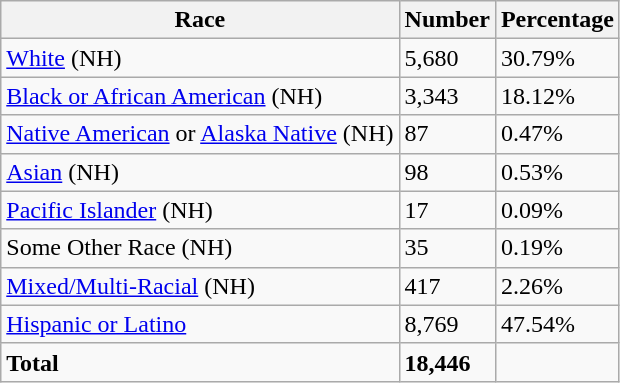<table class="wikitable">
<tr>
<th>Race</th>
<th>Number</th>
<th>Percentage</th>
</tr>
<tr>
<td><a href='#'>White</a> (NH)</td>
<td>5,680</td>
<td>30.79%</td>
</tr>
<tr>
<td><a href='#'>Black or African American</a> (NH)</td>
<td>3,343</td>
<td>18.12%</td>
</tr>
<tr>
<td><a href='#'>Native American</a> or <a href='#'>Alaska Native</a> (NH)</td>
<td>87</td>
<td>0.47%</td>
</tr>
<tr>
<td><a href='#'>Asian</a> (NH)</td>
<td>98</td>
<td>0.53%</td>
</tr>
<tr>
<td><a href='#'>Pacific Islander</a> (NH)</td>
<td>17</td>
<td>0.09%</td>
</tr>
<tr>
<td>Some Other Race (NH)</td>
<td>35</td>
<td>0.19%</td>
</tr>
<tr>
<td><a href='#'>Mixed/Multi-Racial</a> (NH)</td>
<td>417</td>
<td>2.26%</td>
</tr>
<tr>
<td><a href='#'>Hispanic or Latino</a></td>
<td>8,769</td>
<td>47.54%</td>
</tr>
<tr>
<td><strong>Total</strong></td>
<td><strong>18,446</strong></td>
<td></td>
</tr>
</table>
